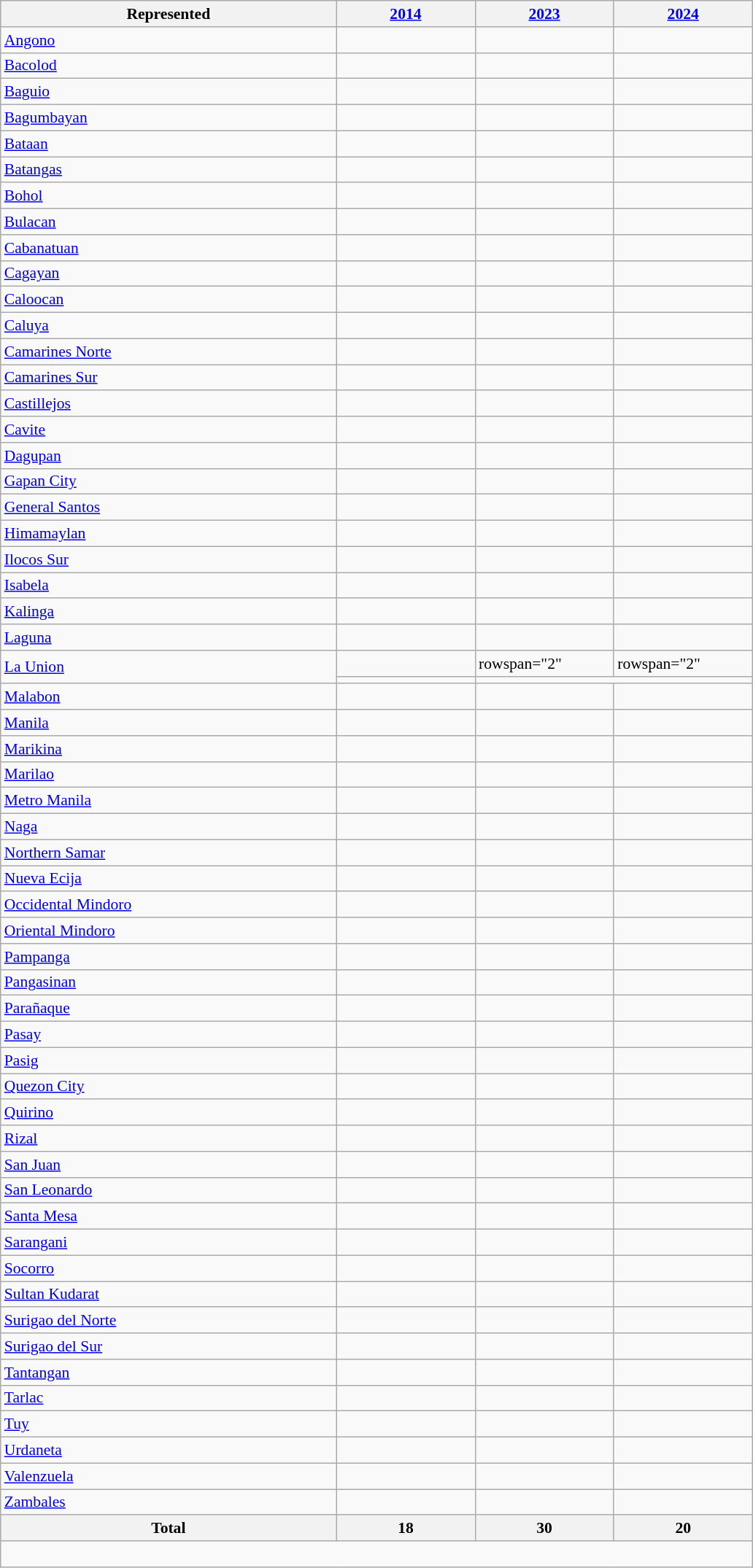<table class="wikitable sortable" style="font-size: 90%;">
<tr>
<th width=300>Represented</th>
<th width=120><a href='#'>2014</a></th>
<th width=120><a href='#'>2023</a></th>
<th width=120><a href='#'>2024</a></th>
</tr>
<tr>
<td><a href='#'>Angono</a></td>
<td></td>
<td></td>
<td></td>
</tr>
<tr>
<td><a href='#'>Bacolod</a></td>
<td></td>
<td></td>
<td></td>
</tr>
<tr>
<td><a href='#'>Baguio</a></td>
<td></td>
<td></td>
<td></td>
</tr>
<tr>
<td><a href='#'>Bagumbayan</a></td>
<td></td>
<td></td>
<td></td>
</tr>
<tr>
<td><a href='#'>Bataan</a></td>
<td></td>
<td></td>
<td></td>
</tr>
<tr>
<td><a href='#'>Batangas</a></td>
<td></td>
<td></td>
<td></td>
</tr>
<tr>
<td><a href='#'>Bohol</a></td>
<td></td>
<td></td>
<td></td>
</tr>
<tr>
<td><a href='#'>Bulacan</a></td>
<td></td>
<td></td>
<td></td>
</tr>
<tr>
<td><a href='#'>Cabanatuan</a></td>
<td></td>
<td></td>
<td></td>
</tr>
<tr>
<td><a href='#'>Cagayan</a></td>
<td></td>
<td></td>
<td></td>
</tr>
<tr>
<td><a href='#'>Caloocan</a></td>
<td></td>
<td></td>
<td></td>
</tr>
<tr>
<td><a href='#'>Caluya</a></td>
<td></td>
<td></td>
<td></td>
</tr>
<tr>
<td><a href='#'>Camarines Norte</a></td>
<td></td>
<td></td>
<td></td>
</tr>
<tr>
<td><a href='#'>Camarines Sur</a></td>
<td></td>
<td></td>
<td></td>
</tr>
<tr>
<td><a href='#'>Castillejos</a></td>
<td></td>
<td></td>
<td></td>
</tr>
<tr>
<td><a href='#'>Cavite</a></td>
<td></td>
<td></td>
<td></td>
</tr>
<tr>
<td><a href='#'>Dagupan</a></td>
<td></td>
<td></td>
<td></td>
</tr>
<tr>
<td><a href='#'>Gapan City</a></td>
<td></td>
<td></td>
<td></td>
</tr>
<tr>
<td><a href='#'>General Santos</a></td>
<td></td>
<td></td>
<td></td>
</tr>
<tr>
<td><a href='#'>Himamaylan</a></td>
<td></td>
<td></td>
<td></td>
</tr>
<tr>
<td><a href='#'>Ilocos Sur</a></td>
<td></td>
<td></td>
<td></td>
</tr>
<tr>
<td><a href='#'>Isabela</a></td>
<td></td>
<td></td>
<td></td>
</tr>
<tr>
<td><a href='#'>Kalinga</a></td>
<td></td>
<td></td>
<td></td>
</tr>
<tr>
<td><a href='#'>Laguna</a></td>
<td></td>
<td></td>
<td></td>
</tr>
<tr>
<td rowspan="2"><a href='#'>La Union</a></td>
<td></td>
<td>rowspan="2" </td>
<td>rowspan="2" </td>
</tr>
<tr>
<td></td>
</tr>
<tr>
<td><a href='#'>Malabon</a></td>
<td></td>
<td></td>
<td></td>
</tr>
<tr>
<td><a href='#'>Manila</a></td>
<td></td>
<td></td>
<td></td>
</tr>
<tr>
<td><a href='#'>Marikina</a></td>
<td></td>
<td></td>
<td></td>
</tr>
<tr>
<td><a href='#'>Marilao</a></td>
<td></td>
<td></td>
<td></td>
</tr>
<tr>
<td><a href='#'>Metro Manila</a></td>
<td></td>
<td></td>
<td></td>
</tr>
<tr>
<td><a href='#'>Naga</a></td>
<td></td>
<td></td>
<td></td>
</tr>
<tr>
<td><a href='#'>Northern Samar</a></td>
<td></td>
<td></td>
<td></td>
</tr>
<tr>
<td><a href='#'>Nueva Ecija</a></td>
<td></td>
<td></td>
<td></td>
</tr>
<tr>
<td><a href='#'>Occidental Mindoro</a></td>
<td></td>
<td></td>
<td></td>
</tr>
<tr>
<td><a href='#'>Oriental Mindoro</a></td>
<td></td>
<td></td>
<td></td>
</tr>
<tr>
<td><a href='#'>Pampanga</a></td>
<td></td>
<td></td>
<td></td>
</tr>
<tr>
<td><a href='#'>Pangasinan</a></td>
<td></td>
<td></td>
<td></td>
</tr>
<tr>
<td><a href='#'>Parañaque</a></td>
<td></td>
<td></td>
<td></td>
</tr>
<tr>
<td><a href='#'>Pasay</a></td>
<td></td>
<td></td>
<td></td>
</tr>
<tr>
<td><a href='#'>Pasig</a></td>
<td></td>
<td></td>
<td></td>
</tr>
<tr>
<td><a href='#'>Quezon City</a></td>
<td></td>
<td></td>
<td></td>
</tr>
<tr>
<td><a href='#'>Quirino</a></td>
<td></td>
<td></td>
<td></td>
</tr>
<tr>
<td><a href='#'>Rizal</a></td>
<td></td>
<td></td>
<td></td>
</tr>
<tr>
<td><a href='#'>San Juan</a></td>
<td></td>
<td></td>
<td></td>
</tr>
<tr>
<td><a href='#'>San Leonardo</a></td>
<td></td>
<td></td>
<td></td>
</tr>
<tr>
<td><a href='#'>Santa Mesa</a></td>
<td></td>
<td></td>
<td></td>
</tr>
<tr>
<td><a href='#'>Sarangani</a></td>
<td></td>
<td></td>
<td></td>
</tr>
<tr>
<td><a href='#'>Socorro</a></td>
<td></td>
<td></td>
<td></td>
</tr>
<tr>
<td><a href='#'>Sultan Kudarat</a></td>
<td></td>
<td></td>
<td></td>
</tr>
<tr>
<td><a href='#'>Surigao del Norte</a></td>
<td></td>
<td></td>
<td></td>
</tr>
<tr>
<td><a href='#'>Surigao del Sur</a></td>
<td></td>
<td></td>
<td></td>
</tr>
<tr>
<td><a href='#'>Tantangan</a></td>
<td></td>
<td></td>
<td></td>
</tr>
<tr>
<td><a href='#'>Tarlac</a></td>
<td></td>
<td></td>
<td></td>
</tr>
<tr>
<td><a href='#'>Tuy</a></td>
<td></td>
<td></td>
<td></td>
</tr>
<tr>
<td><a href='#'>Urdaneta</a></td>
<td></td>
<td></td>
<td></td>
</tr>
<tr>
<td><a href='#'>Valenzuela</a></td>
<td></td>
<td></td>
<td></td>
</tr>
<tr>
<td><a href='#'>Zambales</a></td>
<td></td>
<td></td>
<td></td>
</tr>
<tr>
<th>Total</th>
<th>18</th>
<th>30</th>
<th>20</th>
</tr>
<tr>
<td colspan="9" align=left><br></td>
</tr>
</table>
